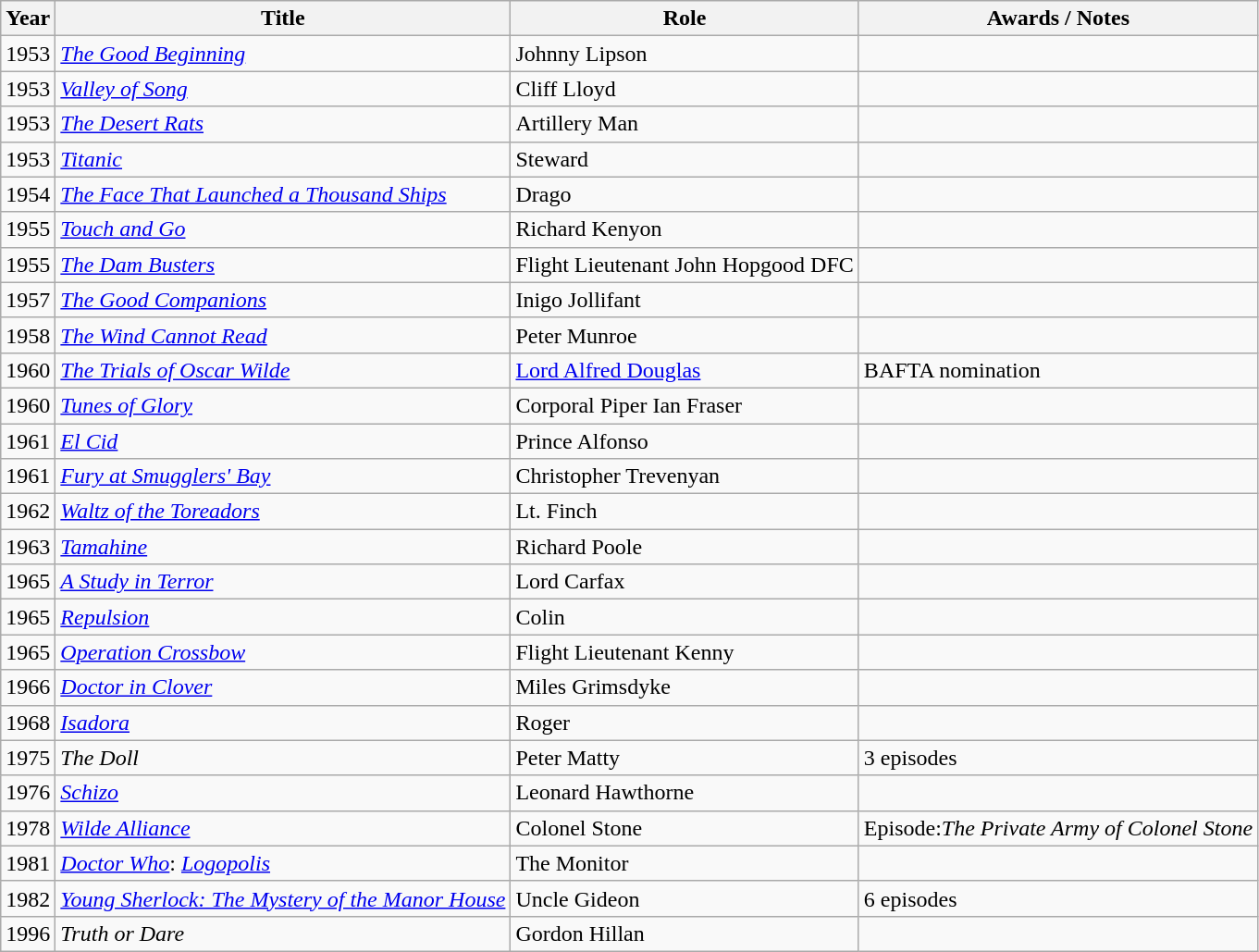<table class="wikitable">
<tr>
<th>Year</th>
<th>Title</th>
<th>Role</th>
<th>Awards / Notes</th>
</tr>
<tr>
<td>1953</td>
<td><em><a href='#'>The Good Beginning</a></em></td>
<td>Johnny Lipson</td>
<td></td>
</tr>
<tr>
<td>1953</td>
<td><em><a href='#'>Valley of Song</a></em></td>
<td>Cliff Lloyd</td>
<td></td>
</tr>
<tr>
<td>1953</td>
<td><em><a href='#'>The Desert Rats</a></em></td>
<td>Artillery Man</td>
<td></td>
</tr>
<tr>
<td>1953</td>
<td><em><a href='#'>Titanic</a></em></td>
<td>Steward</td>
<td></td>
</tr>
<tr>
<td>1954</td>
<td><em><a href='#'>The Face That Launched a Thousand Ships</a></em></td>
<td>Drago</td>
<td></td>
</tr>
<tr>
<td>1955</td>
<td><em><a href='#'>Touch and Go</a></em></td>
<td>Richard Kenyon</td>
<td></td>
</tr>
<tr>
<td>1955</td>
<td><em><a href='#'>The Dam Busters</a></em></td>
<td>Flight Lieutenant John Hopgood DFC</td>
<td></td>
</tr>
<tr>
<td>1957</td>
<td><em><a href='#'>The Good Companions</a></em></td>
<td>Inigo Jollifant</td>
<td></td>
</tr>
<tr>
<td>1958</td>
<td><em><a href='#'>The Wind Cannot Read</a></em></td>
<td>Peter Munroe</td>
<td></td>
</tr>
<tr>
<td>1960</td>
<td><em><a href='#'>The Trials of Oscar Wilde</a></em></td>
<td><a href='#'>Lord Alfred Douglas</a></td>
<td>BAFTA nomination</td>
</tr>
<tr>
<td>1960</td>
<td><em><a href='#'>Tunes of Glory</a></em></td>
<td>Corporal Piper Ian Fraser</td>
<td></td>
</tr>
<tr>
<td>1961</td>
<td><em><a href='#'>El Cid</a></em></td>
<td>Prince Alfonso</td>
<td></td>
</tr>
<tr>
<td>1961</td>
<td><em><a href='#'>Fury at Smugglers' Bay</a></em></td>
<td>Christopher Trevenyan</td>
<td></td>
</tr>
<tr>
<td>1962</td>
<td><em><a href='#'>Waltz of the Toreadors</a></em></td>
<td>Lt. Finch</td>
<td></td>
</tr>
<tr>
<td>1963</td>
<td><em><a href='#'>Tamahine</a></em></td>
<td>Richard Poole</td>
<td></td>
</tr>
<tr>
<td>1965</td>
<td><em><a href='#'>A Study in Terror</a></em></td>
<td>Lord Carfax</td>
<td></td>
</tr>
<tr>
<td>1965</td>
<td><em><a href='#'>Repulsion</a></em></td>
<td>Colin</td>
<td></td>
</tr>
<tr>
<td>1965</td>
<td><em><a href='#'>Operation Crossbow</a></em></td>
<td>Flight Lieutenant Kenny</td>
<td></td>
</tr>
<tr>
<td>1966</td>
<td><em><a href='#'>Doctor in Clover</a></em></td>
<td>Miles Grimsdyke</td>
<td></td>
</tr>
<tr>
<td>1968</td>
<td><em><a href='#'>Isadora</a></em></td>
<td>Roger</td>
<td></td>
</tr>
<tr>
<td>1975</td>
<td><em>The Doll</em></td>
<td>Peter Matty</td>
<td>3 episodes</td>
</tr>
<tr>
<td>1976</td>
<td><em><a href='#'>Schizo</a></em></td>
<td>Leonard Hawthorne</td>
<td></td>
</tr>
<tr>
<td>1978</td>
<td><em><a href='#'>Wilde Alliance</a></em></td>
<td>Colonel Stone</td>
<td>Episode:<em>The Private Army of Colonel Stone</em></td>
</tr>
<tr>
<td>1981</td>
<td><em><a href='#'>Doctor Who</a></em>: <em><a href='#'>Logopolis</a></em></td>
<td>The Monitor</td>
<td></td>
</tr>
<tr>
<td>1982</td>
<td><em><a href='#'>Young Sherlock: The Mystery of the Manor House</a></em></td>
<td>Uncle Gideon</td>
<td>6 episodes</td>
</tr>
<tr>
<td>1996</td>
<td><em>Truth or Dare</em></td>
<td>Gordon Hillan</td>
<td></td>
</tr>
</table>
